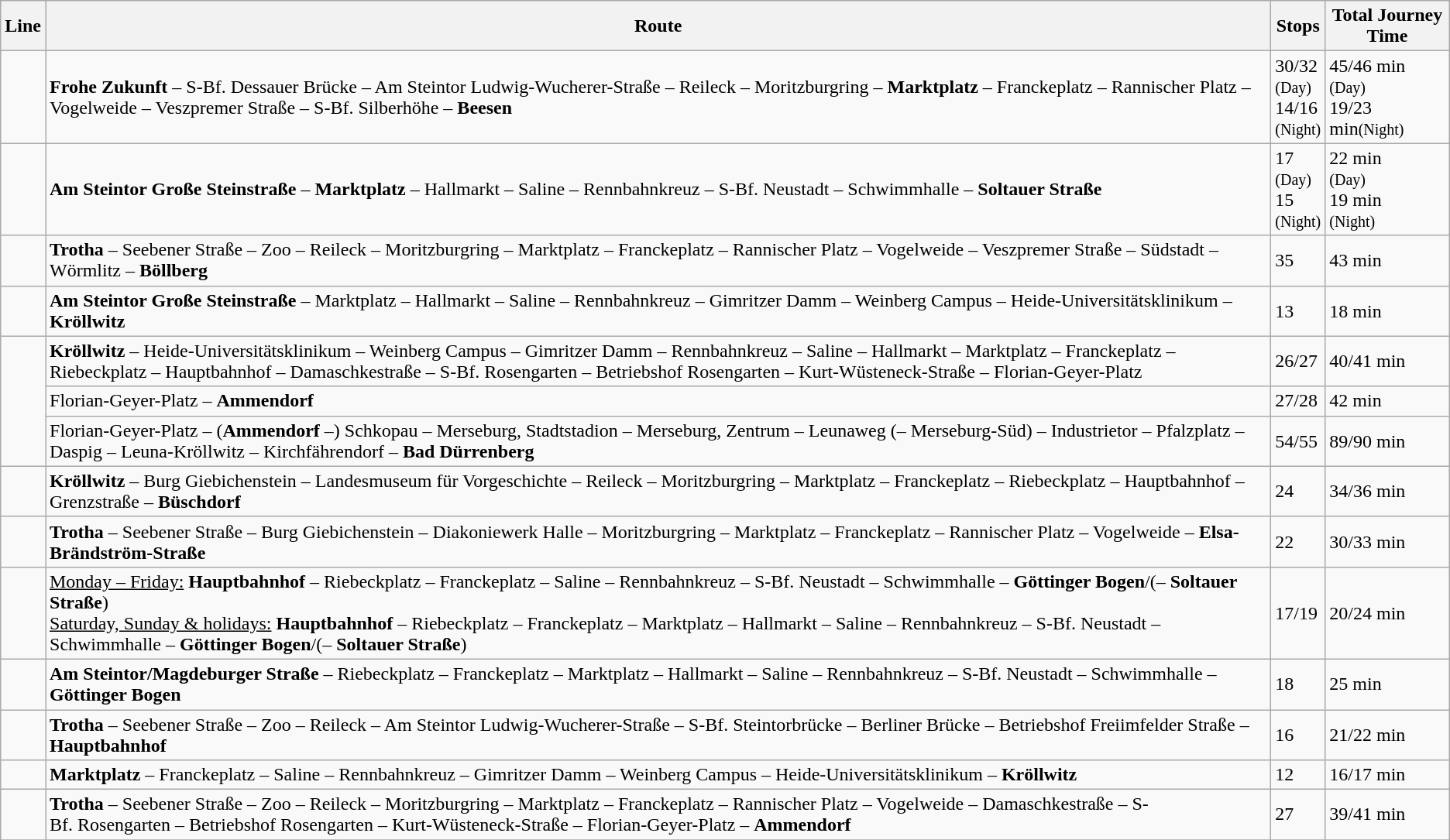<table class="wikitable sortable">
<tr>
<th class="hintergrundfarbe6">Line</th>
<th class="hintergrundfarbe6">Route</th>
<th class="hintergrundfarbe6">Stops</th>
<th class="hintergrundfarbe6">Total Journey Time</th>
</tr>
<tr>
<td align="center"></td>
<td><strong>Frohe Zukunft</strong> – S-Bf. Dessauer Brücke – Am Steintor Ludwig-Wucherer-Straße – Reileck – Moritzburgring – <strong>Marktplatz</strong> – Franckeplatz – Rannischer Platz – Vogelweide – Veszpremer Straße – S-Bf. Silberhöhe – <strong>Beesen</strong></td>
<td>30/32<br><small>(Day)</small><br>14/16<br><small>(Night)</small></td>
<td>45/46 min <small>(Day)</small><br>19/23 min<small>(Night)</small></td>
</tr>
<tr>
<td align="center"></td>
<td><strong>Am Steintor Große Steinstraße</strong> – <strong>Marktplatz</strong> – Hallmarkt – Saline – Rennbahnkreuz – S-Bf. Neustadt – Schwimmhalle – <strong>Soltauer Straße</strong></td>
<td>17<br><small>(Day)</small><br>15<br><small>(Night)</small></td>
<td>22 min<br><small>(Day)</small><br>19 min<br><small>(Night)</small></td>
</tr>
<tr>
<td align="center"></td>
<td><strong>Trotha</strong> – Seebener Straße – Zoo – Reileck – Moritzburgring – Marktplatz – Franckeplatz – Rannischer Platz – Vogelweide – Veszpremer Straße – Südstadt – Wörmlitz – <strong>Böllberg</strong></td>
<td>35</td>
<td>43 min</td>
</tr>
<tr>
<td align="center"></td>
<td><strong>Am Steintor Große Steinstraße</strong> – Marktplatz – Hallmarkt – Saline – Rennbahnkreuz – Gimritzer Damm – Weinberg Campus – Heide-Universitätsklinikum – <strong>Kröllwitz</strong><br></td>
<td>13</td>
<td>18 min</td>
</tr>
<tr>
<td align="center" rowspan="3"></td>
<td><strong>Kröllwitz</strong> – Heide-Universitätsklinikum – Weinberg Campus – Gimritzer Damm – Rennbahnkreuz – Saline – Hallmarkt – Marktplatz – Franckeplatz – Riebeckplatz – Hauptbahnhof – Damaschkestraße – S-Bf. Rosengarten – Betriebshof Rosengarten – Kurt-Wüsteneck-Straße – Florian-Geyer-Platz</td>
<td>26/27</td>
<td>40/41 min</td>
</tr>
<tr>
<td>Florian-Geyer-Platz – <strong>Ammendorf</strong><br></td>
<td>27/28</td>
<td>42 min</td>
</tr>
<tr>
<td>Florian-Geyer-Platz – (<strong>Ammendorf</strong> –) Schkopau – Merseburg, Stadtstadion – Merseburg, Zentrum – Leunaweg (– Merseburg-Süd) – Industrietor – Pfalzplatz – Daspig – Leuna-Kröllwitz – Kirchfährendorf – <strong>Bad Dürrenberg</strong><br></td>
<td>54/55</td>
<td>89/90 min</td>
</tr>
<tr>
<td align="center"></td>
<td><strong>Kröllwitz</strong> – Burg Giebichenstein – Landesmuseum für Vorgeschichte – Reileck – Moritzburgring – Marktplatz – Franckeplatz – Riebeckplatz – Hauptbahnhof – Grenzstraße – <strong>Büschdorf</strong></td>
<td>24</td>
<td>34/36 min</td>
</tr>
<tr>
<td align="center"></td>
<td><strong>Trotha</strong> – Seebener Straße – Burg Giebichenstein – Diakoniewerk Halle – Moritzburgring – Marktplatz – Franckeplatz – Rannischer Platz – Vogelweide – <strong>Elsa-Brändström-Straße</strong></td>
<td>22</td>
<td>30/33 min</td>
</tr>
<tr>
<td align="center"></td>
<td><u>Monday – Friday:</u> <strong>Hauptbahnhof</strong> – Riebeckplatz – Franckeplatz – Saline – Rennbahnkreuz – S-Bf. Neustadt – Schwimmhalle – <strong>Göttinger Bogen</strong>/(– <strong>Soltauer Straße</strong>)<br><u>Saturday, Sunday & holidays:</u> <strong>Hauptbahnhof</strong> – Riebeckplatz – Franckeplatz – Marktplatz – Hallmarkt – Saline – Rennbahnkreuz – S-Bf. Neustadt – Schwimmhalle – <strong>Göttinger Bogen</strong>/(– <strong>Soltauer Straße</strong>)<br></td>
<td>17/19</td>
<td>20/24 min</td>
</tr>
<tr>
<td align="center"></td>
<td><strong>Am Steintor/Magdeburger Straße</strong> – Riebeckplatz – Franckeplatz – Marktplatz – Hallmarkt – Saline – Rennbahnkreuz – S-Bf. Neustadt – Schwimmhalle – <strong>Göttinger Bogen</strong></td>
<td>18</td>
<td>25 min</td>
</tr>
<tr>
<td align="center"></td>
<td><strong>Trotha</strong> – Seebener Straße – Zoo – Reileck – Am Steintor Ludwig-Wucherer-Straße – S-Bf. Steintorbrücke – Berliner Brücke – Betriebshof Freiimfelder Straße – <strong>Hauptbahnhof</strong></td>
<td>16</td>
<td>21/22 min</td>
</tr>
<tr>
<td align="center"></td>
<td><strong>Marktplatz</strong> – Franckeplatz – Saline – Rennbahnkreuz – Gimritzer Damm – Weinberg Campus – Heide-Universitätsklinikum – <strong>Kröllwitz</strong></td>
<td>12</td>
<td>16/17 min</td>
</tr>
<tr>
<td align="center"></td>
<td><strong>Trotha</strong> – Seebener Straße – Zoo – Reileck – Moritzburgring – Marktplatz – Franckeplatz – Rannischer Platz – Vogelweide – Damaschkestraße – S-Bf. Rosengarten – Betriebshof Rosengarten – Kurt-Wüsteneck-Straße – Florian-Geyer-Platz – <strong>Ammendorf</strong></td>
<td>27</td>
<td>39/41 min</td>
</tr>
<tr>
</tr>
</table>
